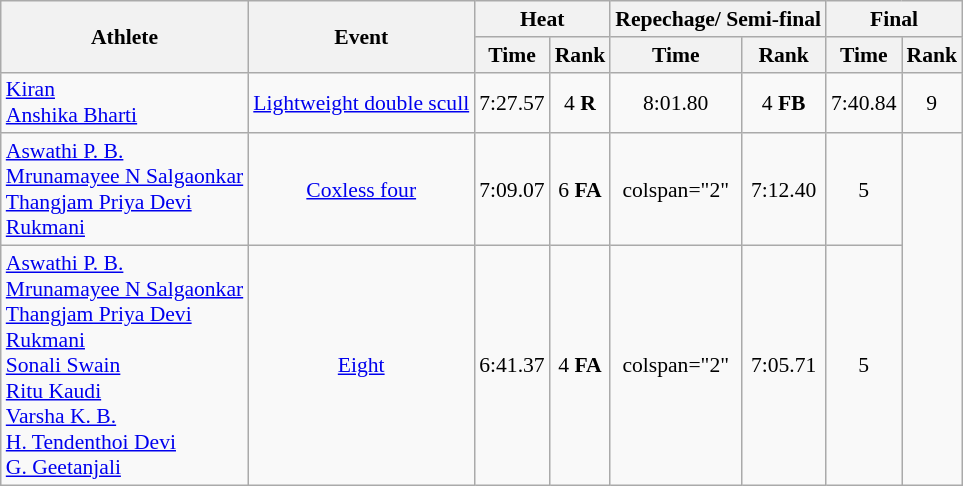<table class=wikitable style="text-align:center; font-size:90%">
<tr>
<th rowspan="2">Athlete</th>
<th rowspan="2">Event</th>
<th colspan="2">Heat</th>
<th colspan="2">Repechage/ Semi-final</th>
<th colspan="2">Final</th>
</tr>
<tr>
<th>Time</th>
<th>Rank</th>
<th>Time</th>
<th>Rank</th>
<th>Time</th>
<th>Rank</th>
</tr>
<tr>
<td align=left><a href='#'>Kiran</a><br><a href='#'>Anshika Bharti</a></td>
<td><a href='#'>Lightweight double scull</a></td>
<td>7:27.57</td>
<td>4 <strong>R</strong></td>
<td>8:01.80</td>
<td>4 <strong>FB</strong></td>
<td>7:40.84</td>
<td>9</td>
</tr>
<tr>
<td align=left><a href='#'>Aswathi P. B.</a><br><a href='#'>Mrunamayee N Salgaonkar</a><br><a href='#'>Thangjam Priya Devi</a><br><a href='#'>Rukmani</a></td>
<td><a href='#'>Coxless four</a></td>
<td>7:09.07</td>
<td>6 <strong>FA</strong></td>
<td>colspan="2" </td>
<td>7:12.40</td>
<td>5</td>
</tr>
<tr>
<td align=left><a href='#'>Aswathi P. B.</a><br><a href='#'>Mrunamayee N Salgaonkar</a><br><a href='#'>Thangjam Priya Devi</a><br><a href='#'>Rukmani</a><br><a href='#'>Sonali Swain</a><br><a href='#'>Ritu Kaudi</a><br><a href='#'>Varsha K. B.</a><br><a href='#'>H. Tendenthoi Devi</a><br><a href='#'>G. Geetanjali</a></td>
<td><a href='#'>Eight</a></td>
<td>6:41.37</td>
<td>4 <strong>FA</strong></td>
<td>colspan="2" </td>
<td>7:05.71</td>
<td>5</td>
</tr>
</table>
